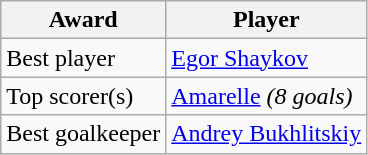<table class="wikitable" style="text-align: center; font-size: 100%;">
<tr>
<th>Award</th>
<th>Player</th>
</tr>
<tr align=left>
<td>Best player</td>
<td> <a href='#'>Egor Shaykov</a></td>
</tr>
<tr align=left>
<td>Top scorer(s)</td>
<td> <a href='#'>Amarelle</a> <em>(8 goals)</em></td>
</tr>
<tr align=left>
<td>Best goalkeeper</td>
<td> <a href='#'>Andrey Bukhlitskiy</a></td>
</tr>
</table>
